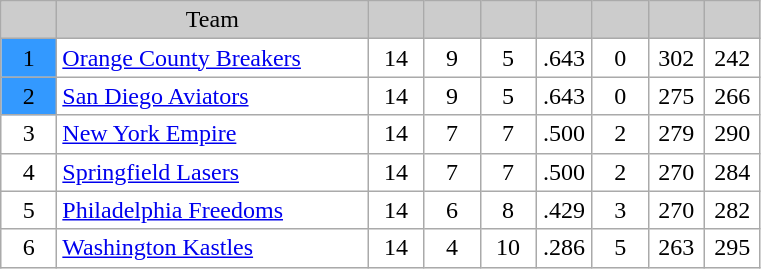<table class="wikitable" style="margin:1em; clear:right; text-align:left; line-height:normal; width=50%">
<tr>
<td style="text-align:center; background-color:#CCCCCC; width:30px"></td>
<td style="text-align:center; background-color:#CCCCCC; width:200px">Team</td>
<td style="text-align:center; background-color:#CCCCCC; width:30px"></td>
<td style="text-align:center; background-color:#CCCCCC; width:30px"></td>
<td style="text-align:center; background-color:#CCCCCC; width:30px"></td>
<td style="text-align:center; background-color:#CCCCCC; width:30px"></td>
<td style="text-align:center; background-color:#CCCCCC; width:30px"></td>
<td style="text-align:center; background-color:#CCCCCC; width:30px"></td>
<td style="text-align:center; background-color:#CCCCCC; width:30px"></td>
</tr>
<tr>
<td style="text-align:center; background-color:#3399FF; width:30px">1</td>
<td style="text-align:left; background:white; width:200px"><a href='#'>Orange County Breakers</a></td>
<td style="text-align:center; background:white; width:30px">14</td>
<td style="text-align:center; background:white; width:30px">9</td>
<td style="text-align:center; background:white; width:30px">5</td>
<td style="text-align:center; background:white; width:30px">.643</td>
<td style="text-align:center; background:white; width:30px">0</td>
<td style="text-align:center; background:white; width:30px">302</td>
<td style="text-align:center; background:white; width:30px">242</td>
</tr>
<tr>
<td style="text-align:center; background-color:#3399FF; width:30px">2</td>
<td style="text-align:left; background:white; width:200px"><a href='#'>San Diego Aviators</a></td>
<td style="text-align:center; background:white; width:30px">14</td>
<td style="text-align:center; background:white; width:30px">9</td>
<td style="text-align:center; background:white; width:30px">5</td>
<td style="text-align:center; background:white; width:30px">.643</td>
<td style="text-align:center; background:white; width:30px">0</td>
<td style="text-align:center; background:white; width:30px">275</td>
<td style="text-align:center; background:white; width:30px">266</td>
</tr>
<tr>
<td style="text-align:center; background:white; width:30px">3</td>
<td style="text-align:left; background:white; width:200px"><a href='#'>New York Empire</a></td>
<td style="text-align:center; background:white; width:30px">14</td>
<td style="text-align:center; background:white; width:30px">7</td>
<td style="text-align:center; background:white; width:30px">7</td>
<td style="text-align:center; background:white; width:30px">.500</td>
<td style="text-align:center; background:white; width:30px">2</td>
<td style="text-align:center; background:white; width:30px">279</td>
<td style="text-align:center; background:white; width:30px">290</td>
</tr>
<tr>
<td style="text-align:center; background:white; width:30px">4</td>
<td style="text-align:left; background:white; width:200px"><a href='#'>Springfield Lasers</a></td>
<td style="text-align:center; background:white; width:30px">14</td>
<td style="text-align:center; background:white; width:30px">7</td>
<td style="text-align:center; background:white; width:30px">7</td>
<td style="text-align:center; background:white; width:30px">.500</td>
<td style="text-align:center; background:white; width:30px">2</td>
<td style="text-align:center; background:white; width:30px">270</td>
<td style="text-align:center; background:white; width:30px">284</td>
</tr>
<tr>
<td style="text-align:center; background:white; width:30px">5</td>
<td style="text-align:left; background:white; width:200px"><a href='#'>Philadelphia Freedoms</a></td>
<td style="text-align:center; background:white; width:30px">14</td>
<td style="text-align:center; background:white; width:30px">6</td>
<td style="text-align:center; background:white; width:30px">8</td>
<td style="text-align:center; background:white; width:30px">.429</td>
<td style="text-align:center; background:white; width:30px">3</td>
<td style="text-align:center; background:white; width:30px">270</td>
<td style="text-align:center; background:white; width:30px">282</td>
</tr>
<tr>
<td style="text-align:center; background:white; width:30px">6</td>
<td style="text-align:left; background:white; width:200px"><a href='#'>Washington Kastles</a></td>
<td style="text-align:center; background:white; width:30px">14</td>
<td style="text-align:center; background:white; width:30px">4</td>
<td style="text-align:center; background:white; width:30px">10</td>
<td style="text-align:center; background:white; width:30px">.286</td>
<td style="text-align:center; background:white; width:30px">5</td>
<td style="text-align:center; background:white; width:30px">263</td>
<td style="text-align:center; background:white; width:30px">295</td>
</tr>
</table>
